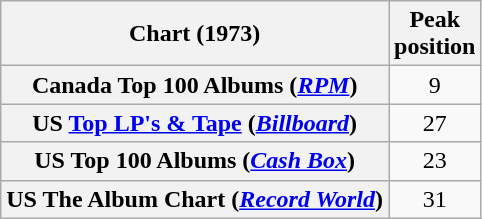<table class="wikitable sortable plainrowheaders" style="text-align:center">
<tr>
<th scope="col">Chart (1973)</th>
<th scope="col">Peak<br>position</th>
</tr>
<tr>
<th scope="row">Canada Top 100 Albums (<em><a href='#'>RPM</a></em>)</th>
<td>9</td>
</tr>
<tr>
<th scope="row">US <a href='#'>Top LP's & Tape</a> (<em><a href='#'>Billboard</a></em>)</th>
<td>27</td>
</tr>
<tr>
<th scope="row">US Top 100 Albums (<em><a href='#'>Cash Box</a></em>)</th>
<td>23</td>
</tr>
<tr>
<th scope="row">US The Album Chart (<em><a href='#'>Record World</a></em>)</th>
<td>31</td>
</tr>
</table>
